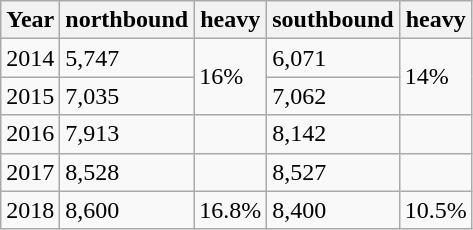<table class="wikitable">
<tr>
<th>Year</th>
<th>northbound</th>
<th>heavy</th>
<th>southbound</th>
<th>heavy</th>
</tr>
<tr>
<td>2014</td>
<td>5,747</td>
<td rowspan="2">16%</td>
<td>6,071</td>
<td rowspan="2">14%</td>
</tr>
<tr>
<td>2015</td>
<td>7,035</td>
<td>7,062</td>
</tr>
<tr>
<td>2016</td>
<td>7,913</td>
<td></td>
<td>8,142</td>
<td></td>
</tr>
<tr>
<td>2017</td>
<td>8,528</td>
<td></td>
<td>8,527</td>
<td></td>
</tr>
<tr>
<td>2018</td>
<td>8,600</td>
<td>16.8%</td>
<td>8,400</td>
<td>10.5%</td>
</tr>
</table>
